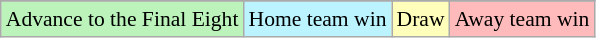<table class="wikitable" style="font-size:90%; text-align:center;">
<tr>
</tr>
<tr>
<td style="background:#BBF3BB;">Advance to the Final Eight</td>
<td style="background:#BBF3FF;">Home team win</td>
<td style="background:#FFFFBB;">Draw</td>
<td style="background:#FFBBBB;">Away team win</td>
</tr>
</table>
